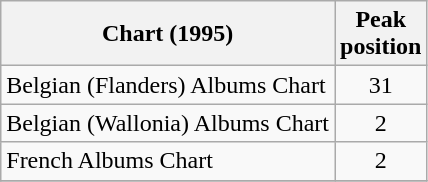<table class="wikitable sortable">
<tr>
<th>Chart (1995)</th>
<th>Peak<br>position</th>
</tr>
<tr>
<td>Belgian (Flanders) Albums Chart</td>
<td align="center">31</td>
</tr>
<tr>
<td>Belgian (Wallonia) Albums Chart</td>
<td align="center">2</td>
</tr>
<tr>
<td>French Albums Chart</td>
<td align="center">2</td>
</tr>
<tr>
</tr>
</table>
